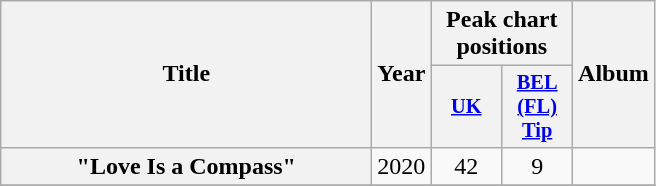<table class="wikitable plainrowheaders" style="text-align:center;">
<tr>
<th scope="col" rowspan="2" style="width:15em;">Title</th>
<th scope="col" rowspan="2">Year</th>
<th scope="col" colspan="2">Peak chart positions</th>
<th scope="col" rowspan="2">Album</th>
</tr>
<tr>
<th scope="col" style="width:3em;font-size:85%;"><a href='#'>UK</a><br></th>
<th scope="col" style="width:3em;font-size:85%;"><a href='#'>BEL<br>(FL)<br>Tip</a><br></th>
</tr>
<tr>
<th scope="row">"Love Is a Compass"<br></th>
<td>2020</td>
<td>42</td>
<td>9</td>
<td></td>
</tr>
<tr>
</tr>
</table>
